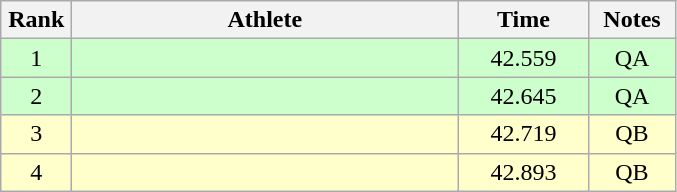<table class=wikitable style="text-align:center">
<tr>
<th width=40>Rank</th>
<th width=250>Athlete</th>
<th width=80>Time</th>
<th width=50>Notes</th>
</tr>
<tr bgcolor="ccffcc">
<td>1</td>
<td align=left></td>
<td>42.559</td>
<td>QA</td>
</tr>
<tr bgcolor="ccffcc">
<td>2</td>
<td align=left></td>
<td>42.645</td>
<td>QA</td>
</tr>
<tr bgcolor="ffffcc">
<td>3</td>
<td align=left></td>
<td>42.719</td>
<td>QB</td>
</tr>
<tr bgcolor="ffffcc">
<td>4</td>
<td align=left></td>
<td>42.893</td>
<td>QB</td>
</tr>
</table>
